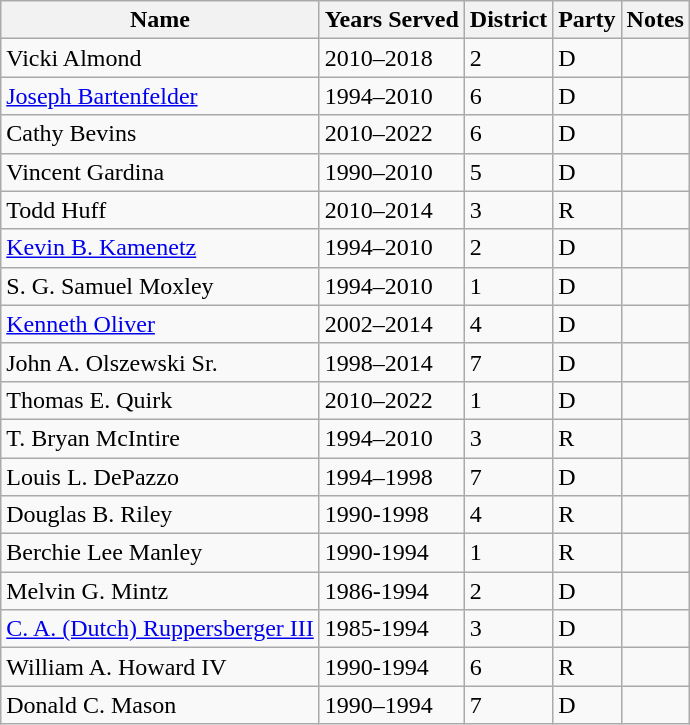<table class="wikitable">
<tr>
<th>Name</th>
<th>Years Served</th>
<th>District</th>
<th>Party</th>
<th>Notes</th>
</tr>
<tr>
<td>Vicki Almond</td>
<td>2010–2018</td>
<td>2</td>
<td>D</td>
<td></td>
</tr>
<tr>
<td><a href='#'>Joseph Bartenfelder</a></td>
<td>1994–2010</td>
<td>6</td>
<td>D</td>
<td></td>
</tr>
<tr>
<td>Cathy Bevins</td>
<td>2010–2022</td>
<td>6</td>
<td>D</td>
<td></td>
</tr>
<tr>
<td>Vincent Gardina</td>
<td>1990–2010</td>
<td>5</td>
<td>D</td>
<td></td>
</tr>
<tr>
<td>Todd Huff</td>
<td>2010–2014</td>
<td>3</td>
<td>R</td>
<td></td>
</tr>
<tr>
<td><a href='#'>Kevin B. Kamenetz</a></td>
<td>1994–2010</td>
<td>2</td>
<td>D</td>
<td></td>
</tr>
<tr>
<td>S. G. Samuel Moxley</td>
<td>1994–2010</td>
<td>1</td>
<td>D</td>
<td></td>
</tr>
<tr>
<td><a href='#'>Kenneth Oliver</a></td>
<td>2002–2014</td>
<td>4</td>
<td>D</td>
<td></td>
</tr>
<tr>
<td>John A. Olszewski Sr.</td>
<td>1998–2014</td>
<td>7</td>
<td>D</td>
<td></td>
</tr>
<tr>
<td>Thomas E. Quirk</td>
<td>2010–2022</td>
<td>1</td>
<td>D</td>
<td></td>
</tr>
<tr>
<td>T. Bryan McIntire</td>
<td>1994–2010</td>
<td>3</td>
<td>R</td>
<td></td>
</tr>
<tr>
<td>Louis L. DePazzo</td>
<td>1994–1998</td>
<td>7</td>
<td>D</td>
<td></td>
</tr>
<tr>
<td>Douglas B. Riley</td>
<td>1990-1998</td>
<td>4</td>
<td>R</td>
<td></td>
</tr>
<tr>
<td>Berchie Lee Manley</td>
<td>1990-1994</td>
<td>1</td>
<td>R</td>
<td></td>
</tr>
<tr>
<td>Melvin G. Mintz</td>
<td>1986-1994</td>
<td>2</td>
<td>D</td>
<td></td>
</tr>
<tr>
<td><a href='#'>C. A. (Dutch) Ruppersberger III</a></td>
<td>1985-1994</td>
<td>3</td>
<td>D</td>
<td></td>
</tr>
<tr>
<td>William A. Howard IV</td>
<td>1990-1994</td>
<td>6</td>
<td>R</td>
<td></td>
</tr>
<tr>
<td>Donald C. Mason</td>
<td>1990–1994</td>
<td>7</td>
<td>D</td>
<td></td>
</tr>
</table>
